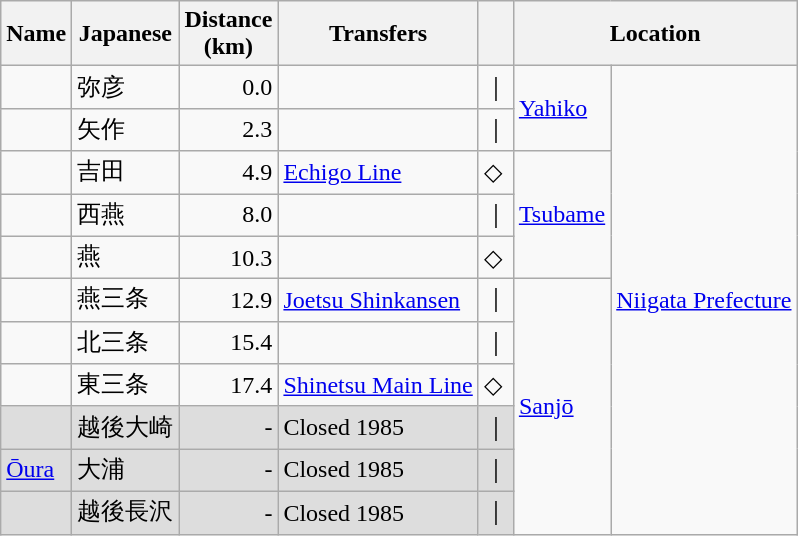<table class="wikitable">
<tr>
<th>Name</th>
<th>Japanese</th>
<th>Distance<br>(km)</th>
<th>Transfers</th>
<th> </th>
<th colspan="2">Location</th>
</tr>
<tr>
<td></td>
<td>弥彦</td>
<td style="text-align:right;">0.0</td>
<td> </td>
<td>｜</td>
<td rowspan="2"><a href='#'>Yahiko</a></td>
<td rowspan="11"><a href='#'>Niigata Prefecture</a></td>
</tr>
<tr>
<td></td>
<td>矢作</td>
<td style="text-align:right;">2.3</td>
<td> </td>
<td>｜</td>
</tr>
<tr>
<td></td>
<td>吉田</td>
<td style="text-align:right;">4.9</td>
<td><a href='#'>Echigo Line</a></td>
<td>◇</td>
<td rowspan="3"><a href='#'>Tsubame</a></td>
</tr>
<tr>
<td></td>
<td>西燕</td>
<td style="text-align:right;">8.0</td>
<td> </td>
<td>｜</td>
</tr>
<tr>
<td></td>
<td>燕</td>
<td style="text-align:right;">10.3</td>
<td> </td>
<td>◇</td>
</tr>
<tr>
<td></td>
<td>燕三条</td>
<td style="text-align:right;">12.9</td>
<td><a href='#'>Joetsu Shinkansen</a></td>
<td>｜</td>
<td rowspan="6"><a href='#'>Sanjō</a></td>
</tr>
<tr>
<td></td>
<td>北三条</td>
<td style="text-align:right;">15.4</td>
<td> </td>
<td>｜</td>
</tr>
<tr>
<td></td>
<td>東三条</td>
<td style="text-align:right;">17.4</td>
<td><a href='#'>Shinetsu Main Line</a></td>
<td>◇</td>
</tr>
<tr>
<td style="background: #DDDDDD"></td>
<td style="background: #DDDDDD">越後大崎</td>
<td style="background: #DDDDDD; text-align:right;">-</td>
<td style="background: #DDDDDD">Closed 1985</td>
<td style="background: #DDDDDD">｜</td>
</tr>
<tr>
<td style="background: #DDDDDD"><a href='#'>Ōura</a></td>
<td style="background: #DDDDDD">大浦</td>
<td style="background: #DDDDDD; text-align:right;">-</td>
<td style="background: #DDDDDD">Closed 1985</td>
<td style="background: #DDDDDD">｜</td>
</tr>
<tr>
<td style="background: #DDDDDD"></td>
<td style="background: #DDDDDD">越後長沢</td>
<td style="background: #DDDDDD; text-align:right;">-</td>
<td style="background: #DDDDDD">Closed 1985</td>
<td style="background: #DDDDDD">｜</td>
</tr>
</table>
